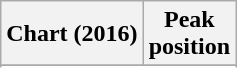<table class="wikitable sortable plainrowheaders" style="text-align:center">
<tr>
<th scope="col">Chart (2016)</th>
<th scope="col">Peak<br>position</th>
</tr>
<tr>
</tr>
<tr>
</tr>
<tr>
</tr>
<tr>
</tr>
</table>
